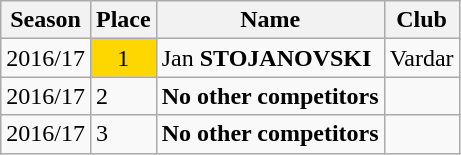<table class="wikitable">
<tr>
<th>Season</th>
<th>Place</th>
<th>Name</th>
<th>Club</th>
</tr>
<tr>
<td>2016/17</td>
<td style="text-align:center; background:gold;">1</td>
<td>Jan <strong>STOJANOVSKI</strong></td>
<td>Vardar</td>
</tr>
<tr>
<td>2016/17</td>
<td>2</td>
<td><strong>No other competitors</strong></td>
<td></td>
</tr>
<tr>
<td>2016/17</td>
<td>3</td>
<td><strong>No other competitors</strong></td>
<td></td>
</tr>
</table>
